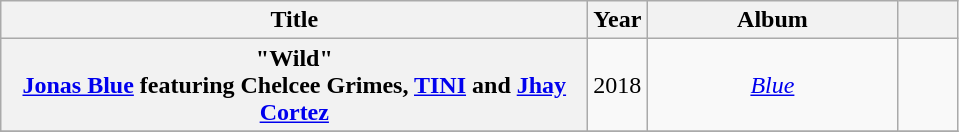<table class="wikitable plainrowheaders" style="text-align:center;">
<tr>
<th scope="col" style="width:24em;">Title</th>
<th scope="col" style="width:2em;">Year</th>
<th scope="col" style="width:10em;">Album</th>
<th scope="col" style="width:2em;" class="unsortable"></th>
</tr>
<tr>
<th scope="row">"Wild"<br><span> <a href='#'>Jonas Blue</a> featuring Chelcee Grimes, <a href='#'>TINI</a> and <a href='#'>Jhay Cortez</a></span></th>
<td>2018</td>
<td><em><a href='#'>Blue</a></em></td>
<td></td>
</tr>
<tr>
</tr>
</table>
